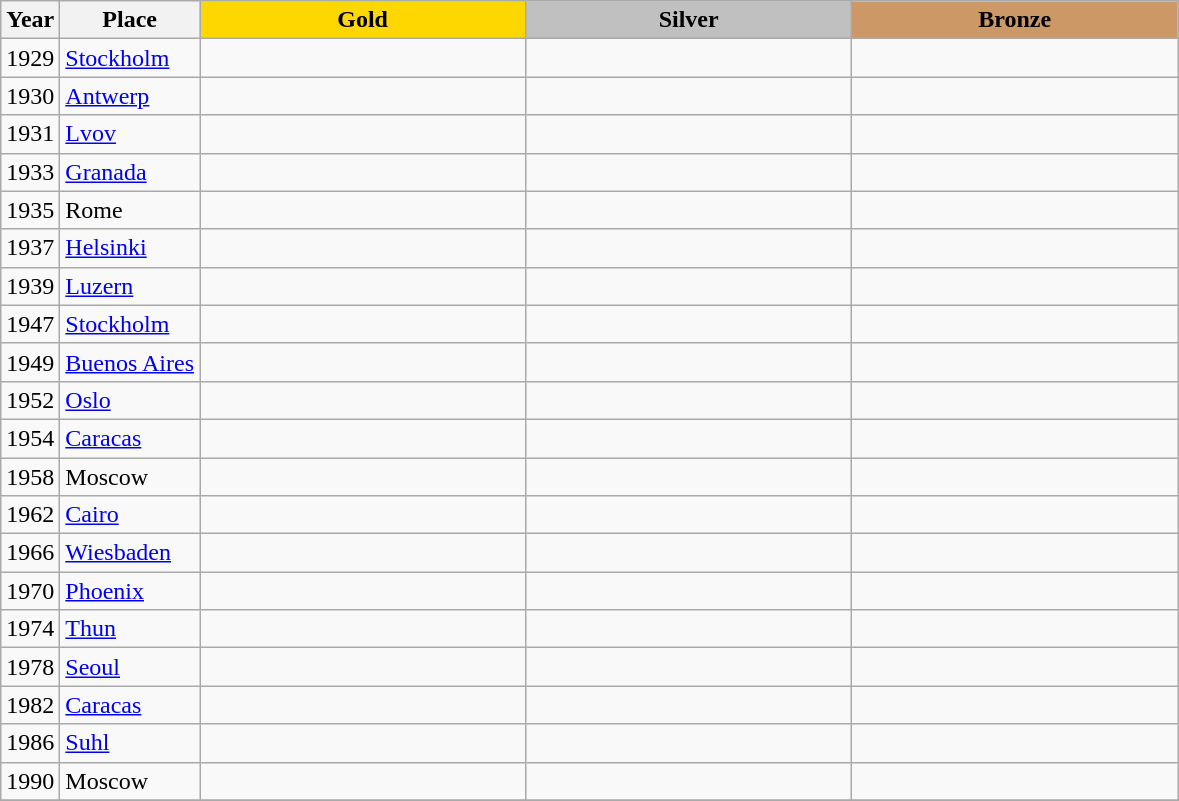<table class="wikitable">
<tr>
<th>Year</th>
<th>Place</th>
<th style="background:gold"    width="210">Gold</th>
<th style="background:silver"  width="210">Silver</th>
<th style="background:#cc9966" width="210">Bronze</th>
</tr>
<tr>
<td>1929</td>
<td> <a href='#'>Stockholm</a></td>
<td></td>
<td></td>
<td></td>
</tr>
<tr>
<td>1930</td>
<td> <a href='#'>Antwerp</a></td>
<td></td>
<td></td>
<td></td>
</tr>
<tr>
<td>1931</td>
<td> <a href='#'>Lvov</a></td>
<td></td>
<td></td>
<td></td>
</tr>
<tr>
<td>1933</td>
<td> <a href='#'>Granada</a></td>
<td></td>
<td></td>
<td></td>
</tr>
<tr>
<td>1935</td>
<td> Rome</td>
<td></td>
<td></td>
<td></td>
</tr>
<tr>
<td>1937</td>
<td> <a href='#'>Helsinki</a></td>
<td></td>
<td></td>
<td></td>
</tr>
<tr>
<td>1939</td>
<td> <a href='#'>Luzern</a></td>
<td></td>
<td></td>
<td></td>
</tr>
<tr>
<td>1947</td>
<td> <a href='#'>Stockholm</a></td>
<td></td>
<td></td>
<td></td>
</tr>
<tr>
<td>1949</td>
<td> <a href='#'>Buenos Aires</a></td>
<td></td>
<td></td>
<td></td>
</tr>
<tr>
<td>1952</td>
<td> <a href='#'>Oslo</a></td>
<td></td>
<td></td>
<td></td>
</tr>
<tr>
<td>1954</td>
<td> <a href='#'>Caracas</a></td>
<td></td>
<td></td>
<td></td>
</tr>
<tr>
<td>1958</td>
<td> Moscow</td>
<td></td>
<td></td>
<td></td>
</tr>
<tr>
<td>1962</td>
<td> <a href='#'>Cairo</a></td>
<td></td>
<td></td>
<td></td>
</tr>
<tr>
<td>1966</td>
<td> <a href='#'>Wiesbaden</a></td>
<td></td>
<td></td>
<td></td>
</tr>
<tr>
<td>1970</td>
<td> <a href='#'>Phoenix</a></td>
<td></td>
<td></td>
<td></td>
</tr>
<tr>
<td>1974</td>
<td> <a href='#'>Thun</a></td>
<td></td>
<td></td>
<td></td>
</tr>
<tr>
<td>1978</td>
<td> <a href='#'>Seoul</a></td>
<td></td>
<td></td>
<td></td>
</tr>
<tr>
<td>1982</td>
<td> <a href='#'>Caracas</a></td>
<td></td>
<td></td>
<td></td>
</tr>
<tr>
<td>1986</td>
<td> <a href='#'>Suhl</a></td>
<td></td>
<td></td>
<td></td>
</tr>
<tr>
<td>1990</td>
<td> Moscow</td>
<td></td>
<td></td>
<td></td>
</tr>
<tr>
</tr>
</table>
